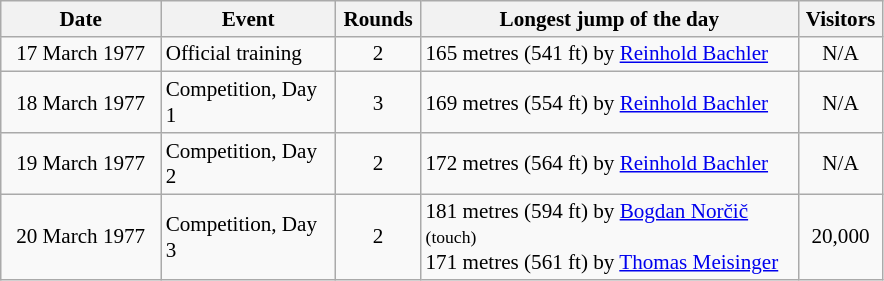<table class=wikitable style="text-align:center; font-size:88%;">
<tr>
<th width=100px>Date</th>
<th width=110px>Event</th>
<th width=50px>Rounds</th>
<th width=245px>Longest jump of the day</th>
<th width=50px>Visitors</th>
</tr>
<tr>
<td align=right>17 March 1977  </td>
<td align=left>Official training</td>
<td align=center>2</td>
<td align=left>165 metres (541 ft) by <a href='#'>Reinhold Bachler</a></td>
<td align=center>N/A</td>
</tr>
<tr>
<td align=right>18 March 1977  </td>
<td align=left>Competition, Day 1</td>
<td align=center>3</td>
<td align=left>169 metres (554 ft) by <a href='#'>Reinhold Bachler</a></td>
<td align=center>N/A</td>
</tr>
<tr>
<td align=right>19 March 1977  </td>
<td align=left>Competition, Day 2</td>
<td align=center>2</td>
<td align=left>172 metres (564 ft) by <a href='#'>Reinhold Bachler</a></td>
<td align=center>N/A</td>
</tr>
<tr>
<td align=right>20 March 1977  </td>
<td align=left>Competition, Day 3</td>
<td align=center>2</td>
<td align=left>181 metres (594 ft) by <a href='#'>Bogdan Norčič</a> <small>(touch)</small><br>171 metres (561 ft) by <a href='#'>Thomas Meisinger</a></td>
<td align=center>20,000</td>
</tr>
</table>
